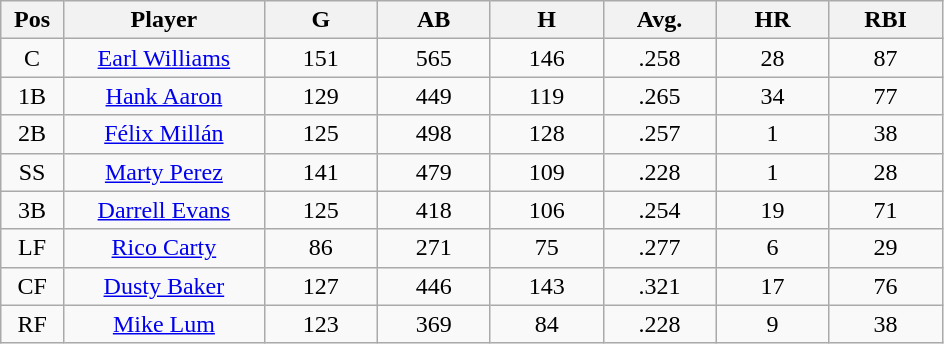<table class="wikitable sortable">
<tr>
<th bgcolor="#DDDDFF" width="5%">Pos</th>
<th bgcolor="#DDDDFF" width="16%">Player</th>
<th bgcolor="#DDDDFF" width="9%">G</th>
<th bgcolor="#DDDDFF" width="9%">AB</th>
<th bgcolor="#DDDDFF" width="9%">H</th>
<th bgcolor="#DDDDFF" width="9%">Avg.</th>
<th bgcolor="#DDDDFF" width="9%">HR</th>
<th bgcolor="#DDDDFF" width="9%">RBI</th>
</tr>
<tr align="center">
<td>C</td>
<td><a href='#'>Earl Williams</a></td>
<td>151</td>
<td>565</td>
<td>146</td>
<td>.258</td>
<td>28</td>
<td>87</td>
</tr>
<tr align=center>
<td>1B</td>
<td><a href='#'>Hank Aaron</a></td>
<td>129</td>
<td>449</td>
<td>119</td>
<td>.265</td>
<td>34</td>
<td>77</td>
</tr>
<tr align=center>
<td>2B</td>
<td><a href='#'>Félix Millán</a></td>
<td>125</td>
<td>498</td>
<td>128</td>
<td>.257</td>
<td>1</td>
<td>38</td>
</tr>
<tr align=center>
<td>SS</td>
<td><a href='#'>Marty Perez</a></td>
<td>141</td>
<td>479</td>
<td>109</td>
<td>.228</td>
<td>1</td>
<td>28</td>
</tr>
<tr align=center>
<td>3B</td>
<td><a href='#'>Darrell Evans</a></td>
<td>125</td>
<td>418</td>
<td>106</td>
<td>.254</td>
<td>19</td>
<td>71</td>
</tr>
<tr align=center>
<td>LF</td>
<td><a href='#'>Rico Carty</a></td>
<td>86</td>
<td>271</td>
<td>75</td>
<td>.277</td>
<td>6</td>
<td>29</td>
</tr>
<tr align=center>
<td>CF</td>
<td><a href='#'>Dusty Baker</a></td>
<td>127</td>
<td>446</td>
<td>143</td>
<td>.321</td>
<td>17</td>
<td>76</td>
</tr>
<tr align=center>
<td>RF</td>
<td><a href='#'>Mike Lum</a></td>
<td>123</td>
<td>369</td>
<td>84</td>
<td>.228</td>
<td>9</td>
<td>38</td>
</tr>
</table>
